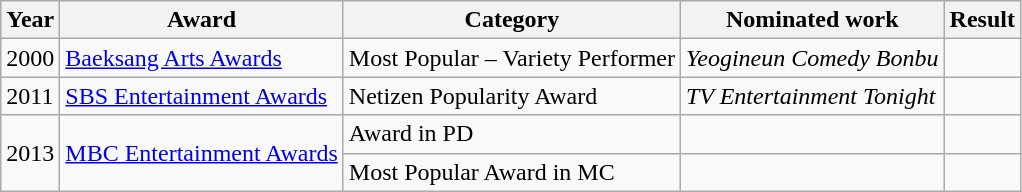<table class="wikitable">
<tr>
<th>Year</th>
<th>Award</th>
<th>Category</th>
<th>Nominated work</th>
<th>Result</th>
</tr>
<tr>
<td>2000</td>
<td><a href='#'>Baeksang Arts Awards</a></td>
<td>Most Popular – Variety Performer</td>
<td><em>Yeogineun Comedy Bonbu</em></td>
<td></td>
</tr>
<tr>
<td>2011</td>
<td><a href='#'>SBS Entertainment Awards</a></td>
<td>Netizen Popularity Award</td>
<td><em>TV Entertainment Tonight</em></td>
<td></td>
</tr>
<tr>
<td rowspan=2>2013</td>
<td rowspan=2><a href='#'>MBC Entertainment Awards</a></td>
<td>Award in PD</td>
<td></td>
<td></td>
</tr>
<tr>
<td>Most Popular Award in MC</td>
<td></td>
<td></td>
</tr>
</table>
